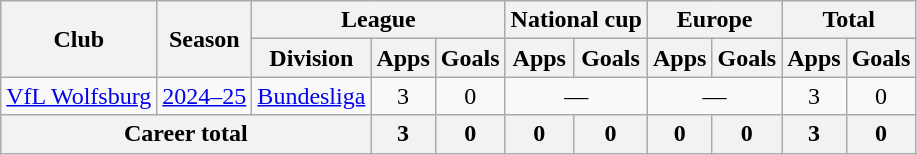<table class="wikitable" style="text-align:center">
<tr>
<th rowspan="2">Club</th>
<th rowspan="2">Season</th>
<th colspan="3">League</th>
<th colspan="2">National cup</th>
<th colspan="2">Europe</th>
<th colspan="2">Total</th>
</tr>
<tr>
<th>Division</th>
<th>Apps</th>
<th>Goals</th>
<th>Apps</th>
<th>Goals</th>
<th>Apps</th>
<th>Goals</th>
<th>Apps</th>
<th>Goals</th>
</tr>
<tr>
<td><a href='#'>VfL Wolfsburg</a></td>
<td><a href='#'>2024–25</a></td>
<td><a href='#'>Bundesliga</a></td>
<td>3</td>
<td>0</td>
<td colspan="2">—</td>
<td colspan="2">—</td>
<td>3</td>
<td>0</td>
</tr>
<tr>
<th colspan="3">Career total</th>
<th>3</th>
<th>0</th>
<th>0</th>
<th>0</th>
<th>0</th>
<th>0</th>
<th>3</th>
<th>0</th>
</tr>
</table>
